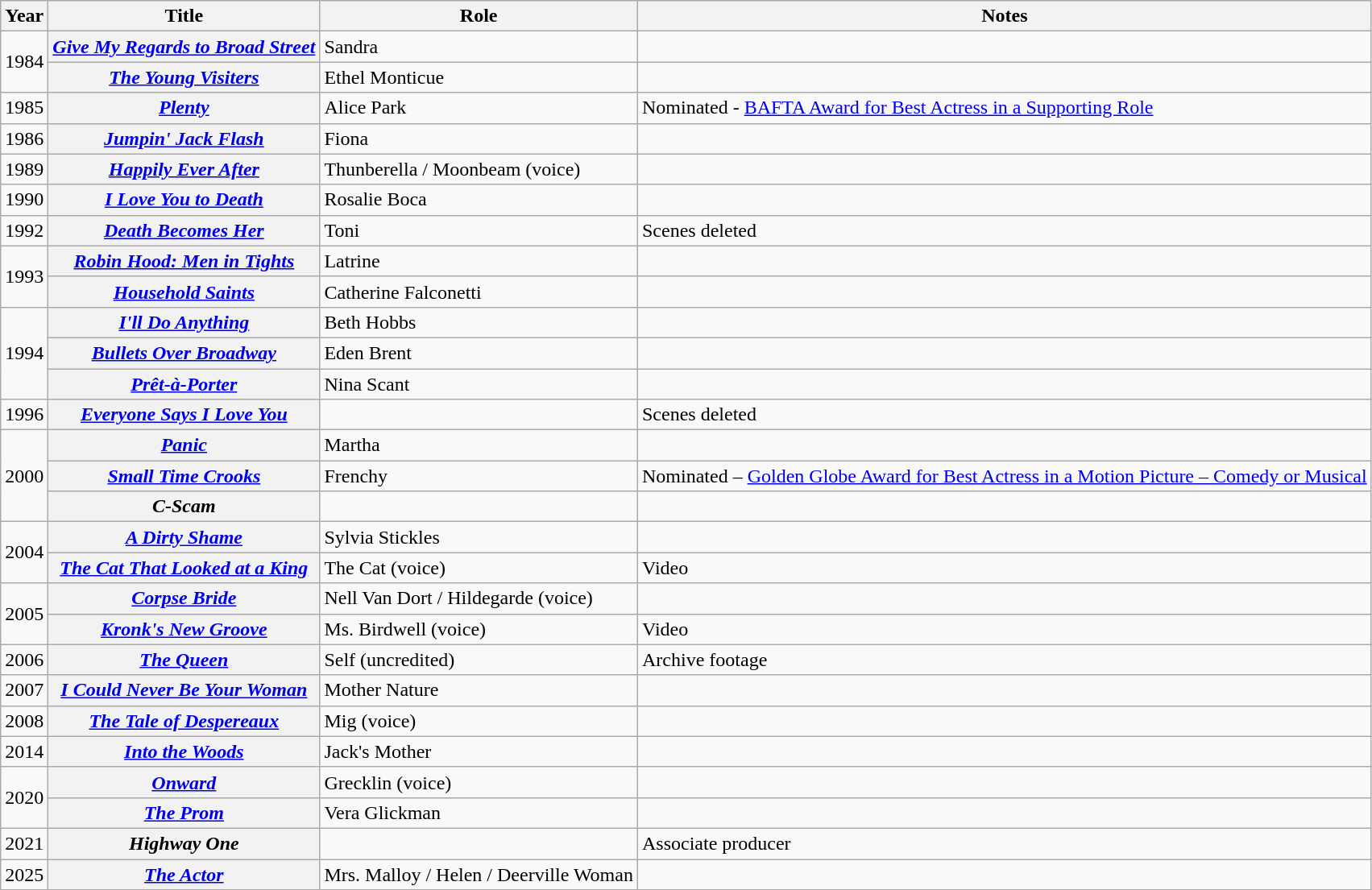<table class="wikitable plainrowheaders sortable">
<tr>
<th scope="col">Year</th>
<th scope="col">Title</th>
<th scope="col">Role</th>
<th scope="col" class="unsortable">Notes</th>
</tr>
<tr>
<td rowspan="2">1984</td>
<th scope=row><em><a href='#'>Give My Regards to Broad Street</a></em></th>
<td>Sandra</td>
<td></td>
</tr>
<tr>
<th scope=row><em><a href='#'>The Young Visiters</a></em></th>
<td>Ethel Monticue</td>
<td></td>
</tr>
<tr>
<td>1985</td>
<th scope=row><em><a href='#'>Plenty</a></em></th>
<td>Alice Park</td>
<td>Nominated - <a href='#'>BAFTA Award for Best Actress in a Supporting Role</a></td>
</tr>
<tr>
<td>1986</td>
<th scope=row><em><a href='#'>Jumpin' Jack Flash</a></em></th>
<td>Fiona</td>
<td></td>
</tr>
<tr>
<td>1989</td>
<th scope=row><em><a href='#'>Happily Ever After</a></em></th>
<td>Thunberella / Moonbeam (voice)</td>
<td></td>
</tr>
<tr>
<td>1990</td>
<th scope=row><em><a href='#'>I Love You to Death</a></em></th>
<td>Rosalie Boca</td>
<td></td>
</tr>
<tr>
<td>1992</td>
<th scope=row><em><a href='#'>Death Becomes Her</a></em></th>
<td>Toni</td>
<td>Scenes deleted</td>
</tr>
<tr>
<td rowspan="2">1993</td>
<th scope=row><em><a href='#'>Robin Hood: Men in Tights</a></em></th>
<td>Latrine</td>
<td></td>
</tr>
<tr>
<th scope=row><em><a href='#'>Household Saints</a></em></th>
<td>Catherine Falconetti</td>
<td></td>
</tr>
<tr>
<td rowspan="3">1994</td>
<th scope=row><em><a href='#'>I'll Do Anything</a></em></th>
<td>Beth Hobbs</td>
<td></td>
</tr>
<tr>
<th scope=row><em><a href='#'>Bullets Over Broadway</a></em></th>
<td>Eden Brent</td>
<td></td>
</tr>
<tr>
<th scope=row><em><a href='#'>Prêt-à-Porter</a></em></th>
<td>Nina Scant</td>
<td></td>
</tr>
<tr>
<td>1996</td>
<th scope=row><em><a href='#'>Everyone Says I Love You</a></em></th>
<td></td>
<td>Scenes deleted</td>
</tr>
<tr>
<td rowspan="3">2000</td>
<th scope=row><em><a href='#'>Panic</a></em></th>
<td>Martha</td>
<td></td>
</tr>
<tr>
<th scope=row><em><a href='#'>Small Time Crooks</a></em></th>
<td>Frenchy</td>
<td>Nominated – <a href='#'>Golden Globe Award for Best Actress in a Motion Picture – Comedy or Musical</a></td>
</tr>
<tr>
<th scope=row><em>C-Scam</em></th>
<td></td>
<td></td>
</tr>
<tr>
<td rowspan="2">2004</td>
<th scope=row><em><a href='#'>A Dirty Shame</a></em></th>
<td>Sylvia Stickles</td>
<td></td>
</tr>
<tr>
<th scope=row><em><a href='#'>The Cat That Looked at a King</a></em></th>
<td>The Cat (voice)</td>
<td>Video</td>
</tr>
<tr>
<td rowspan="2">2005</td>
<th scope=row><em><a href='#'>Corpse Bride</a></em></th>
<td>Nell Van Dort / Hildegarde (voice)</td>
<td></td>
</tr>
<tr>
<th scope=row><em><a href='#'>Kronk's New Groove</a></em></th>
<td>Ms. Birdwell (voice)</td>
<td>Video</td>
</tr>
<tr>
<td>2006</td>
<th scope=row><em><a href='#'>The Queen</a></em></th>
<td>Self (uncredited)</td>
<td>Archive footage</td>
</tr>
<tr>
<td>2007</td>
<th scope=row><em><a href='#'>I Could Never Be Your Woman</a></em></th>
<td>Mother Nature</td>
<td></td>
</tr>
<tr>
<td>2008</td>
<th scope=row><em><a href='#'>The Tale of Despereaux</a></em></th>
<td>Mig (voice)</td>
<td></td>
</tr>
<tr>
<td>2014</td>
<th scope=row><em><a href='#'>Into the Woods</a></em></th>
<td>Jack's Mother</td>
<td></td>
</tr>
<tr>
<td rowspan="2">2020</td>
<th scope=row><em><a href='#'>Onward</a></em></th>
<td>Grecklin (voice)</td>
<td></td>
</tr>
<tr>
<th scope=row><em><a href='#'>The Prom</a></em></th>
<td>Vera Glickman</td>
<td></td>
</tr>
<tr>
<td>2021</td>
<th scope="row"><em>Highway One</em></th>
<td></td>
<td>Associate producer</td>
</tr>
<tr>
<td>2025</td>
<th scope=row><em><a href='#'>The Actor</a></em></th>
<td>Mrs. Malloy / Helen / Deerville Woman</td>
<td></td>
</tr>
</table>
